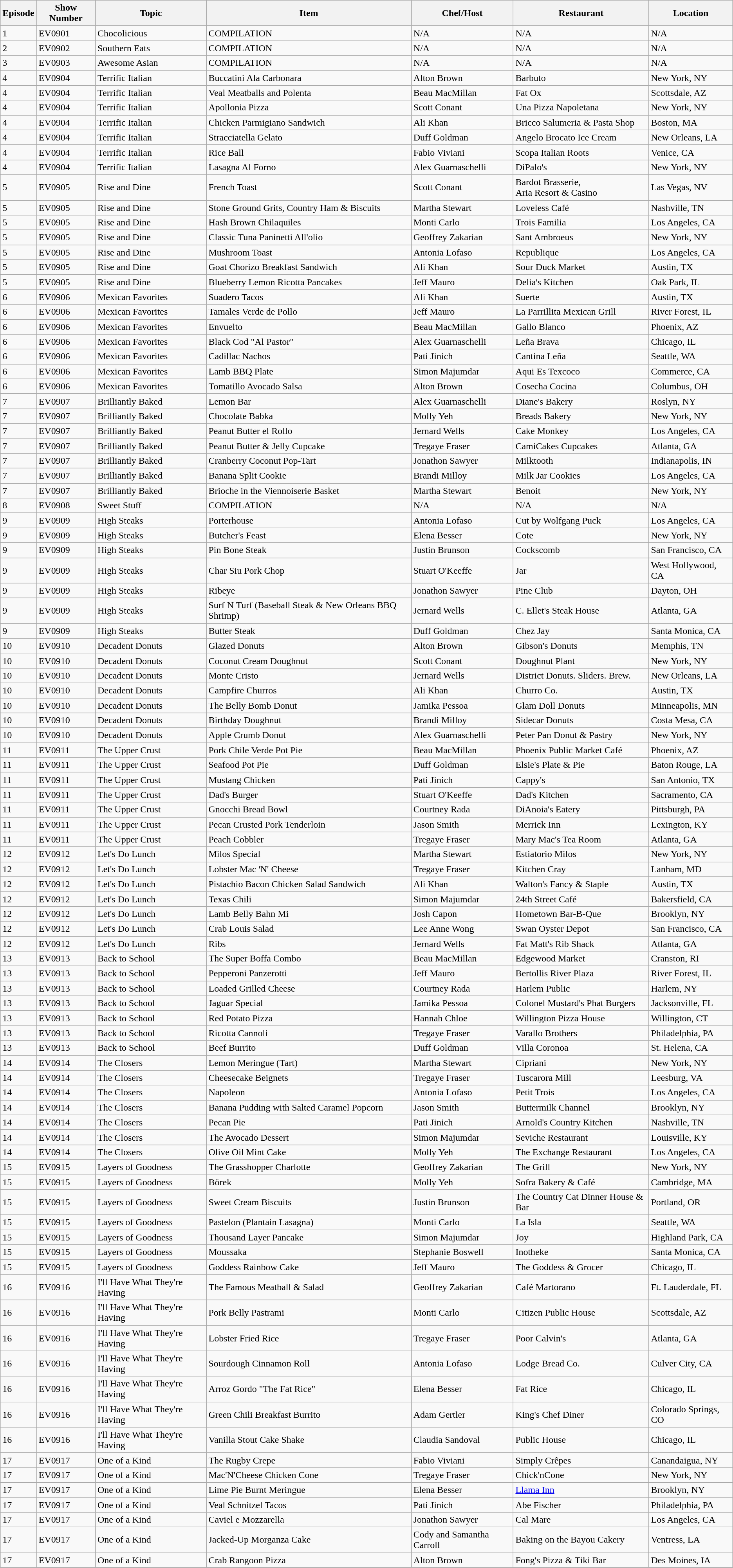<table class="wikitable sortable">
<tr>
<th>Episode</th>
<th>Show Number</th>
<th>Topic</th>
<th>Item</th>
<th>Chef/Host</th>
<th>Restaurant</th>
<th>Location</th>
</tr>
<tr>
<td>1</td>
<td>EV0901</td>
<td>Chocolicious</td>
<td>COMPILATION</td>
<td>N/A</td>
<td>N/A</td>
<td>N/A</td>
</tr>
<tr>
<td>2</td>
<td>EV0902</td>
<td>Southern Eats</td>
<td>COMPILATION</td>
<td>N/A</td>
<td>N/A</td>
<td>N/A</td>
</tr>
<tr>
<td>3</td>
<td>EV0903</td>
<td>Awesome Asian</td>
<td>COMPILATION</td>
<td>N/A</td>
<td>N/A</td>
<td>N/A</td>
</tr>
<tr>
<td>4</td>
<td>EV0904</td>
<td>Terrific Italian</td>
<td>Buccatini Ala Carbonara</td>
<td>Alton Brown</td>
<td>Barbuto</td>
<td>New York, NY</td>
</tr>
<tr>
<td>4</td>
<td>EV0904</td>
<td>Terrific Italian</td>
<td>Veal Meatballs and Polenta</td>
<td>Beau MacMillan</td>
<td>Fat Ox</td>
<td>Scottsdale, AZ</td>
</tr>
<tr>
<td>4</td>
<td>EV0904</td>
<td>Terrific Italian</td>
<td>Apollonia Pizza</td>
<td>Scott Conant</td>
<td>Una Pizza Napoletana</td>
<td>New York, NY</td>
</tr>
<tr>
<td>4</td>
<td>EV0904</td>
<td>Terrific Italian</td>
<td>Chicken Parmigiano Sandwich</td>
<td>Ali Khan</td>
<td>Bricco Salumeria & Pasta Shop</td>
<td>Boston, MA</td>
</tr>
<tr>
<td>4</td>
<td>EV0904</td>
<td>Terrific Italian</td>
<td>Stracciatella Gelato</td>
<td>Duff Goldman</td>
<td>Angelo Brocato Ice Cream</td>
<td>New Orleans, LA</td>
</tr>
<tr>
<td>4</td>
<td>EV0904</td>
<td>Terrific Italian</td>
<td>Rice Ball</td>
<td>Fabio Viviani</td>
<td>Scopa Italian Roots</td>
<td>Venice, CA</td>
</tr>
<tr>
<td>4</td>
<td>EV0904</td>
<td>Terrific Italian</td>
<td>Lasagna Al Forno</td>
<td>Alex Guarnaschelli</td>
<td>DiPalo's</td>
<td>New York, NY</td>
</tr>
<tr>
<td>5</td>
<td>EV0905</td>
<td>Rise and Dine</td>
<td>French Toast</td>
<td>Scott Conant</td>
<td>Bardot Brasserie,<br>Aria Resort & Casino</td>
<td>Las Vegas, NV</td>
</tr>
<tr>
<td>5</td>
<td>EV0905</td>
<td>Rise and Dine</td>
<td>Stone Ground Grits, Country Ham & Biscuits</td>
<td>Martha Stewart</td>
<td>Loveless Café</td>
<td>Nashville, TN</td>
</tr>
<tr>
<td>5</td>
<td>EV0905</td>
<td>Rise and Dine</td>
<td>Hash Brown Chilaquiles</td>
<td>Monti Carlo</td>
<td>Trois Familia</td>
<td>Los Angeles, CA</td>
</tr>
<tr>
<td>5</td>
<td>EV0905</td>
<td>Rise and Dine</td>
<td>Classic Tuna Paninetti All'olio</td>
<td>Geoffrey Zakarian</td>
<td>Sant Ambroeus</td>
<td>New York, NY</td>
</tr>
<tr>
<td>5</td>
<td>EV0905</td>
<td>Rise and Dine</td>
<td>Mushroom Toast</td>
<td>Antonia Lofaso</td>
<td>Republique</td>
<td>Los Angeles, CA</td>
</tr>
<tr>
<td>5</td>
<td>EV0905</td>
<td>Rise and Dine</td>
<td>Goat Chorizo Breakfast Sandwich</td>
<td>Ali Khan</td>
<td>Sour Duck Market</td>
<td>Austin, TX</td>
</tr>
<tr>
<td>5</td>
<td>EV0905</td>
<td>Rise and Dine</td>
<td>Blueberry Lemon Ricotta Pancakes</td>
<td>Jeff Mauro</td>
<td>Delia's Kitchen</td>
<td>Oak Park, IL</td>
</tr>
<tr>
<td>6</td>
<td>EV0906</td>
<td>Mexican Favorites</td>
<td>Suadero Tacos</td>
<td>Ali Khan</td>
<td>Suerte</td>
<td>Austin, TX</td>
</tr>
<tr>
<td>6</td>
<td>EV0906</td>
<td>Mexican Favorites</td>
<td>Tamales Verde de Pollo</td>
<td>Jeff Mauro</td>
<td>La Parrillita Mexican Grill</td>
<td>River Forest, IL</td>
</tr>
<tr>
<td>6</td>
<td>EV0906</td>
<td>Mexican Favorites</td>
<td>Envuelto</td>
<td>Beau MacMillan</td>
<td>Gallo Blanco</td>
<td>Phoenix, AZ</td>
</tr>
<tr>
<td>6</td>
<td>EV0906</td>
<td>Mexican Favorites</td>
<td>Black Cod "Al Pastor"</td>
<td>Alex Guarnaschelli</td>
<td>Leña Brava</td>
<td>Chicago, IL</td>
</tr>
<tr>
<td>6</td>
<td>EV0906</td>
<td>Mexican Favorites</td>
<td>Cadillac Nachos</td>
<td>Pati Jinich</td>
<td>Cantina Leña</td>
<td>Seattle, WA</td>
</tr>
<tr>
<td>6</td>
<td>EV0906</td>
<td>Mexican Favorites</td>
<td>Lamb BBQ Plate</td>
<td>Simon Majumdar</td>
<td>Aqui Es Texcoco</td>
<td>Commerce, CA</td>
</tr>
<tr>
<td>6</td>
<td>EV0906</td>
<td>Mexican Favorites</td>
<td>Tomatillo Avocado Salsa</td>
<td>Alton Brown</td>
<td>Cosecha Cocina</td>
<td>Columbus, OH</td>
</tr>
<tr>
<td>7</td>
<td>EV0907</td>
<td>Brilliantly Baked</td>
<td>Lemon Bar</td>
<td>Alex Guarnaschelli</td>
<td>Diane's Bakery</td>
<td>Roslyn, NY</td>
</tr>
<tr>
<td>7</td>
<td>EV0907</td>
<td>Brilliantly Baked</td>
<td>Chocolate Babka</td>
<td>Molly Yeh</td>
<td>Breads Bakery</td>
<td>New York, NY</td>
</tr>
<tr>
<td>7</td>
<td>EV0907</td>
<td>Brilliantly Baked</td>
<td>Peanut Butter el Rollo</td>
<td>Jernard Wells</td>
<td>Cake Monkey</td>
<td>Los Angeles, CA</td>
</tr>
<tr>
<td>7</td>
<td>EV0907</td>
<td>Brilliantly Baked</td>
<td>Peanut Butter & Jelly Cupcake</td>
<td>Tregaye Fraser</td>
<td>CamiCakes Cupcakes</td>
<td>Atlanta, GA</td>
</tr>
<tr>
<td>7</td>
<td>EV0907</td>
<td>Brilliantly Baked</td>
<td>Cranberry Coconut Pop-Tart</td>
<td>Jonathon Sawyer</td>
<td>Milktooth</td>
<td>Indianapolis, IN</td>
</tr>
<tr>
<td>7</td>
<td>EV0907</td>
<td>Brilliantly Baked</td>
<td>Banana Split Cookie</td>
<td>Brandi Milloy</td>
<td>Milk Jar Cookies</td>
<td>Los Angeles, CA</td>
</tr>
<tr>
<td>7</td>
<td>EV0907</td>
<td>Brilliantly Baked</td>
<td>Brioche in the Viennoiserie Basket</td>
<td>Martha Stewart</td>
<td>Benoit</td>
<td>New York, NY</td>
</tr>
<tr>
<td>8</td>
<td>EV0908</td>
<td>Sweet Stuff</td>
<td>COMPILATION</td>
<td>N/A</td>
<td>N/A</td>
<td>N/A</td>
</tr>
<tr>
<td>9</td>
<td>EV0909</td>
<td>High Steaks</td>
<td>Porterhouse</td>
<td>Antonia Lofaso</td>
<td>Cut by Wolfgang Puck</td>
<td>Los Angeles, CA</td>
</tr>
<tr>
<td>9</td>
<td>EV0909</td>
<td>High Steaks</td>
<td>Butcher's Feast</td>
<td>Elena Besser</td>
<td>Cote</td>
<td>New York, NY</td>
</tr>
<tr>
<td>9</td>
<td>EV0909</td>
<td>High Steaks</td>
<td>Pin Bone Steak</td>
<td>Justin Brunson</td>
<td>Cockscomb</td>
<td>San Francisco, CA</td>
</tr>
<tr>
<td>9</td>
<td>EV0909</td>
<td>High Steaks</td>
<td>Char Siu Pork Chop</td>
<td>Stuart O'Keeffe</td>
<td>Jar</td>
<td>West Hollywood, CA</td>
</tr>
<tr>
<td>9</td>
<td>EV0909</td>
<td>High Steaks</td>
<td>Ribeye</td>
<td>Jonathon Sawyer</td>
<td>Pine Club</td>
<td>Dayton, OH</td>
</tr>
<tr>
<td>9</td>
<td>EV0909</td>
<td>High Steaks</td>
<td>Surf N Turf (Baseball Steak & New Orleans BBQ Shrimp)</td>
<td>Jernard Wells</td>
<td>C. Ellet's Steak House</td>
<td>Atlanta, GA</td>
</tr>
<tr>
<td>9</td>
<td>EV0909</td>
<td>High Steaks</td>
<td>Butter Steak</td>
<td>Duff Goldman</td>
<td>Chez Jay</td>
<td>Santa Monica, CA</td>
</tr>
<tr>
<td>10</td>
<td>EV0910</td>
<td>Decadent Donuts</td>
<td>Glazed Donuts</td>
<td>Alton Brown</td>
<td>Gibson's Donuts</td>
<td>Memphis, TN</td>
</tr>
<tr>
<td>10</td>
<td>EV0910</td>
<td>Decadent Donuts</td>
<td>Coconut Cream Doughnut</td>
<td>Scott Conant</td>
<td>Doughnut Plant</td>
<td>New York, NY</td>
</tr>
<tr>
<td>10</td>
<td>EV0910</td>
<td>Decadent Donuts</td>
<td>Monte Cristo</td>
<td>Jernard Wells</td>
<td>District Donuts. Sliders. Brew.</td>
<td>New Orleans, LA</td>
</tr>
<tr>
<td>10</td>
<td>EV0910</td>
<td>Decadent Donuts</td>
<td>Campfire Churros</td>
<td>Ali Khan</td>
<td>Churro Co.</td>
<td>Austin, TX</td>
</tr>
<tr>
<td>10</td>
<td>EV0910</td>
<td>Decadent Donuts</td>
<td>The Belly Bomb Donut</td>
<td>Jamika Pessoa</td>
<td>Glam Doll Donuts</td>
<td>Minneapolis, MN</td>
</tr>
<tr>
<td>10</td>
<td>EV0910</td>
<td>Decadent Donuts</td>
<td>Birthday Doughnut</td>
<td>Brandi Milloy</td>
<td>Sidecar Donuts</td>
<td>Costa Mesa, CA</td>
</tr>
<tr>
<td>10</td>
<td>EV0910</td>
<td>Decadent Donuts</td>
<td>Apple Crumb Donut</td>
<td>Alex Guarnaschelli</td>
<td>Peter Pan Donut & Pastry</td>
<td>New York, NY</td>
</tr>
<tr>
<td>11</td>
<td>EV0911</td>
<td>The Upper Crust</td>
<td>Pork Chile Verde Pot Pie</td>
<td>Beau MacMillan</td>
<td>Phoenix Public Market Café</td>
<td>Phoenix, AZ</td>
</tr>
<tr>
<td>11</td>
<td>EV0911</td>
<td>The Upper Crust</td>
<td>Seafood Pot Pie</td>
<td>Duff Goldman</td>
<td>Elsie's Plate & Pie</td>
<td>Baton Rouge, LA</td>
</tr>
<tr>
<td>11</td>
<td>EV0911</td>
<td>The Upper Crust</td>
<td>Mustang Chicken</td>
<td>Pati Jinich</td>
<td>Cappy's</td>
<td>San Antonio, TX</td>
</tr>
<tr>
<td>11</td>
<td>EV0911</td>
<td>The Upper Crust</td>
<td>Dad's Burger</td>
<td>Stuart O'Keeffe</td>
<td>Dad's Kitchen</td>
<td>Sacramento, CA</td>
</tr>
<tr>
<td>11</td>
<td>EV0911</td>
<td>The Upper Crust</td>
<td>Gnocchi Bread Bowl</td>
<td>Courtney Rada</td>
<td>DiAnoia's Eatery</td>
<td>Pittsburgh, PA</td>
</tr>
<tr>
<td>11</td>
<td>EV0911</td>
<td>The Upper Crust</td>
<td>Pecan Crusted Pork Tenderloin</td>
<td>Jason Smith</td>
<td>Merrick Inn</td>
<td>Lexington, KY</td>
</tr>
<tr>
<td>11</td>
<td>EV0911</td>
<td>The Upper Crust</td>
<td>Peach Cobbler</td>
<td>Tregaye Fraser</td>
<td>Mary Mac's Tea Room</td>
<td>Atlanta, GA</td>
</tr>
<tr>
<td>12</td>
<td>EV0912</td>
<td>Let's Do Lunch</td>
<td>Milos Special</td>
<td>Martha Stewart</td>
<td>Estiatorio Milos</td>
<td>New York, NY</td>
</tr>
<tr>
<td>12</td>
<td>EV0912</td>
<td>Let's Do Lunch</td>
<td>Lobster Mac 'N' Cheese</td>
<td>Tregaye Fraser</td>
<td>Kitchen Cray</td>
<td>Lanham, MD</td>
</tr>
<tr>
<td>12</td>
<td>EV0912</td>
<td>Let's Do Lunch</td>
<td>Pistachio Bacon Chicken Salad Sandwich</td>
<td>Ali Khan</td>
<td>Walton's Fancy & Staple</td>
<td>Austin, TX</td>
</tr>
<tr>
<td>12</td>
<td>EV0912</td>
<td>Let's Do Lunch</td>
<td>Texas Chili</td>
<td>Simon Majumdar</td>
<td>24th Street Café</td>
<td>Bakersfield, CA</td>
</tr>
<tr>
<td>12</td>
<td>EV0912</td>
<td>Let's Do Lunch</td>
<td>Lamb Belly Bahn Mi</td>
<td>Josh Capon</td>
<td>Hometown Bar-B-Que</td>
<td>Brooklyn, NY</td>
</tr>
<tr>
<td>12</td>
<td>EV0912</td>
<td>Let's Do Lunch</td>
<td>Crab Louis Salad</td>
<td>Lee Anne Wong</td>
<td>Swan Oyster Depot</td>
<td>San Francisco, CA</td>
</tr>
<tr>
<td>12</td>
<td>EV0912</td>
<td>Let's Do Lunch</td>
<td>Ribs</td>
<td>Jernard Wells</td>
<td>Fat Matt's Rib Shack</td>
<td>Atlanta, GA</td>
</tr>
<tr>
<td>13</td>
<td>EV0913</td>
<td>Back to School</td>
<td>The Super Boffa Combo</td>
<td>Beau MacMillan</td>
<td>Edgewood Market</td>
<td>Cranston, RI</td>
</tr>
<tr>
<td>13</td>
<td>EV0913</td>
<td>Back to School</td>
<td>Pepperoni Panzerotti</td>
<td>Jeff Mauro</td>
<td>Bertollis River Plaza</td>
<td>River Forest, IL</td>
</tr>
<tr>
<td>13</td>
<td>EV0913</td>
<td>Back to School</td>
<td>Loaded Grilled Cheese</td>
<td>Courtney Rada</td>
<td>Harlem Public</td>
<td>Harlem, NY</td>
</tr>
<tr>
<td>13</td>
<td>EV0913</td>
<td>Back to School</td>
<td>Jaguar Special</td>
<td>Jamika Pessoa</td>
<td>Colonel Mustard's Phat Burgers</td>
<td>Jacksonville, FL</td>
</tr>
<tr>
<td>13</td>
<td>EV0913</td>
<td>Back to School</td>
<td>Red Potato Pizza</td>
<td>Hannah Chloe</td>
<td>Willington Pizza House</td>
<td>Willington, CT</td>
</tr>
<tr>
<td>13</td>
<td>EV0913</td>
<td>Back to School</td>
<td>Ricotta Cannoli</td>
<td>Tregaye Fraser</td>
<td>Varallo Brothers</td>
<td>Philadelphia, PA</td>
</tr>
<tr>
<td>13</td>
<td>EV0913</td>
<td>Back to School</td>
<td>Beef Burrito</td>
<td>Duff Goldman</td>
<td>Villa Coronoa</td>
<td>St. Helena, CA</td>
</tr>
<tr>
<td>14</td>
<td>EV0914</td>
<td>The Closers</td>
<td>Lemon Meringue (Tart)</td>
<td>Martha Stewart</td>
<td>Cipriani</td>
<td>New York, NY</td>
</tr>
<tr>
<td>14</td>
<td>EV0914</td>
<td>The Closers</td>
<td>Cheesecake Beignets</td>
<td>Tregaye Fraser</td>
<td>Tuscarora Mill</td>
<td>Leesburg, VA</td>
</tr>
<tr>
<td>14</td>
<td>EV0914</td>
<td>The Closers</td>
<td>Napoleon</td>
<td>Antonia Lofaso</td>
<td>Petit Trois</td>
<td>Los Angeles, CA</td>
</tr>
<tr>
<td>14</td>
<td>EV0914</td>
<td>The Closers</td>
<td>Banana Pudding with Salted Caramel Popcorn</td>
<td>Jason Smith</td>
<td>Buttermilk Channel</td>
<td>Brooklyn, NY</td>
</tr>
<tr>
<td>14</td>
<td>EV0914</td>
<td>The Closers</td>
<td>Pecan Pie</td>
<td>Pati Jinich</td>
<td>Arnold's Country Kitchen</td>
<td>Nashville, TN</td>
</tr>
<tr>
<td>14</td>
<td>EV0914</td>
<td>The Closers</td>
<td>The Avocado Dessert</td>
<td>Simon Majumdar</td>
<td>Seviche Restaurant</td>
<td>Louisville, KY</td>
</tr>
<tr>
<td>14</td>
<td>EV0914</td>
<td>The Closers</td>
<td>Olive Oil Mint Cake</td>
<td>Molly Yeh</td>
<td>The Exchange Restaurant</td>
<td>Los Angeles, CA</td>
</tr>
<tr>
<td>15</td>
<td>EV0915</td>
<td>Layers of Goodness</td>
<td>The Grasshopper Charlotte</td>
<td>Geoffrey Zakarian</td>
<td>The Grill</td>
<td>New York, NY</td>
</tr>
<tr>
<td>15</td>
<td>EV0915</td>
<td>Layers of Goodness</td>
<td>Börek</td>
<td>Molly Yeh</td>
<td>Sofra Bakery & Café</td>
<td>Cambridge, MA</td>
</tr>
<tr>
<td>15</td>
<td>EV0915</td>
<td>Layers of Goodness</td>
<td>Sweet Cream Biscuits</td>
<td>Justin Brunson</td>
<td>The Country Cat Dinner House & Bar</td>
<td>Portland, OR</td>
</tr>
<tr>
<td>15</td>
<td>EV0915</td>
<td>Layers of Goodness</td>
<td>Pastelon (Plantain Lasagna)</td>
<td>Monti Carlo</td>
<td>La Isla</td>
<td>Seattle, WA</td>
</tr>
<tr>
<td>15</td>
<td>EV0915</td>
<td>Layers of Goodness</td>
<td>Thousand Layer Pancake</td>
<td>Simon Majumdar</td>
<td>Joy</td>
<td>Highland Park, CA</td>
</tr>
<tr>
<td>15</td>
<td>EV0915</td>
<td>Layers of Goodness</td>
<td>Moussaka</td>
<td>Stephanie Boswell</td>
<td>Inotheke</td>
<td>Santa Monica, CA</td>
</tr>
<tr>
<td>15</td>
<td>EV0915</td>
<td>Layers of Goodness</td>
<td>Goddess Rainbow Cake</td>
<td>Jeff Mauro</td>
<td>The Goddess & Grocer</td>
<td>Chicago, IL</td>
</tr>
<tr>
<td>16</td>
<td>EV0916</td>
<td>I'll Have What They're Having</td>
<td>The Famous Meatball & Salad</td>
<td>Geoffrey Zakarian</td>
<td>Café Martorano</td>
<td>Ft. Lauderdale, FL</td>
</tr>
<tr>
<td>16</td>
<td>EV0916</td>
<td>I'll Have What They're Having</td>
<td>Pork Belly Pastrami</td>
<td>Monti Carlo</td>
<td>Citizen Public House</td>
<td>Scottsdale, AZ</td>
</tr>
<tr>
<td>16</td>
<td>EV0916</td>
<td>I'll Have What They're Having</td>
<td>Lobster Fried Rice</td>
<td>Tregaye Fraser</td>
<td>Poor Calvin's</td>
<td>Atlanta, GA</td>
</tr>
<tr>
<td>16</td>
<td>EV0916</td>
<td>I'll Have What They're Having</td>
<td>Sourdough Cinnamon Roll</td>
<td>Antonia Lofaso</td>
<td>Lodge Bread Co.</td>
<td>Culver City, CA</td>
</tr>
<tr>
<td>16</td>
<td>EV0916</td>
<td>I'll Have What They're Having</td>
<td>Arroz Gordo "The Fat Rice"</td>
<td>Elena Besser</td>
<td>Fat Rice</td>
<td>Chicago, IL</td>
</tr>
<tr>
<td>16</td>
<td>EV0916</td>
<td>I'll Have What They're Having</td>
<td>Green Chili Breakfast Burrito</td>
<td>Adam Gertler</td>
<td>King's Chef Diner</td>
<td>Colorado Springs, CO</td>
</tr>
<tr>
<td>16</td>
<td>EV0916</td>
<td>I'll Have What They're Having</td>
<td>Vanilla Stout Cake Shake</td>
<td>Claudia Sandoval</td>
<td>Public House</td>
<td>Chicago, IL</td>
</tr>
<tr>
<td>17</td>
<td>EV0917</td>
<td>One of a Kind</td>
<td>The Rugby Crepe</td>
<td>Fabio Viviani</td>
<td>Simply Crêpes</td>
<td>Canandaigua, NY</td>
</tr>
<tr>
<td>17</td>
<td>EV0917</td>
<td>One of a Kind</td>
<td>Mac'N'Cheese Chicken Cone</td>
<td>Tregaye Fraser</td>
<td>Chick'nCone</td>
<td>New York, NY</td>
</tr>
<tr>
<td>17</td>
<td>EV0917</td>
<td>One of a Kind</td>
<td>Lime Pie Burnt Meringue</td>
<td>Elena Besser</td>
<td><a href='#'>Llama Inn</a></td>
<td>Brooklyn, NY</td>
</tr>
<tr>
<td>17</td>
<td>EV0917</td>
<td>One of a Kind</td>
<td>Veal Schnitzel Tacos</td>
<td>Pati Jinich</td>
<td>Abe Fischer</td>
<td>Philadelphia, PA</td>
</tr>
<tr>
<td>17</td>
<td>EV0917</td>
<td>One of a Kind</td>
<td>Caviel e Mozzarella</td>
<td>Jonathon Sawyer</td>
<td>Cal Mare</td>
<td>Los Angeles, CA</td>
</tr>
<tr>
<td>17</td>
<td>EV0917</td>
<td>One of a Kind</td>
<td>Jacked-Up Morganza Cake</td>
<td>Cody and Samantha Carroll</td>
<td>Baking on the Bayou Cakery</td>
<td>Ventress, LA</td>
</tr>
<tr>
<td>17</td>
<td>EV0917</td>
<td>One of a Kind</td>
<td>Crab Rangoon Pizza</td>
<td>Alton Brown</td>
<td>Fong's Pizza & Tiki Bar</td>
<td>Des Moines, IA</td>
</tr>
</table>
